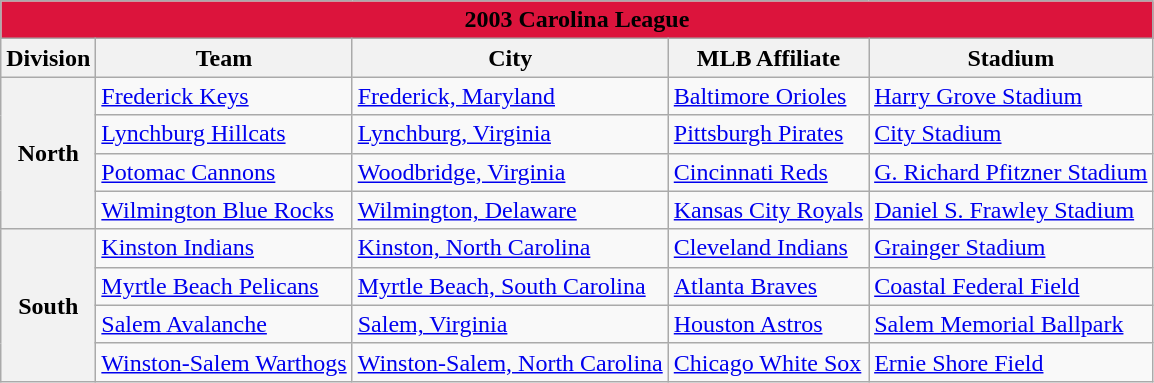<table class="wikitable" style="width:auto">
<tr>
<td bgcolor="#DC143C" align="center" colspan="7"><strong><span>2003 Carolina League</span></strong></td>
</tr>
<tr>
<th>Division</th>
<th>Team</th>
<th>City</th>
<th>MLB Affiliate</th>
<th>Stadium</th>
</tr>
<tr>
<th rowspan="4">North</th>
<td><a href='#'>Frederick Keys</a></td>
<td><a href='#'>Frederick, Maryland</a></td>
<td><a href='#'>Baltimore Orioles</a></td>
<td><a href='#'>Harry Grove Stadium</a></td>
</tr>
<tr>
<td><a href='#'>Lynchburg Hillcats</a></td>
<td><a href='#'>Lynchburg, Virginia</a></td>
<td><a href='#'>Pittsburgh Pirates</a></td>
<td><a href='#'>City Stadium</a></td>
</tr>
<tr>
<td><a href='#'>Potomac Cannons</a></td>
<td><a href='#'>Woodbridge, Virginia</a></td>
<td><a href='#'>Cincinnati Reds</a></td>
<td><a href='#'>G. Richard Pfitzner Stadium</a></td>
</tr>
<tr>
<td><a href='#'>Wilmington Blue Rocks</a></td>
<td><a href='#'>Wilmington, Delaware</a></td>
<td><a href='#'>Kansas City Royals</a></td>
<td><a href='#'>Daniel S. Frawley Stadium</a></td>
</tr>
<tr>
<th rowspan="4">South</th>
<td><a href='#'>Kinston Indians</a></td>
<td><a href='#'>Kinston, North Carolina</a></td>
<td><a href='#'>Cleveland Indians</a></td>
<td><a href='#'>Grainger Stadium</a></td>
</tr>
<tr>
<td><a href='#'>Myrtle Beach Pelicans</a></td>
<td><a href='#'>Myrtle Beach, South Carolina</a></td>
<td><a href='#'>Atlanta Braves</a></td>
<td><a href='#'>Coastal Federal Field</a></td>
</tr>
<tr>
<td><a href='#'>Salem Avalanche</a></td>
<td><a href='#'>Salem, Virginia</a></td>
<td><a href='#'>Houston Astros</a></td>
<td><a href='#'>Salem Memorial Ballpark</a></td>
</tr>
<tr>
<td><a href='#'>Winston-Salem Warthogs</a></td>
<td><a href='#'>Winston-Salem, North Carolina</a></td>
<td><a href='#'>Chicago White Sox</a></td>
<td><a href='#'>Ernie Shore Field</a></td>
</tr>
</table>
